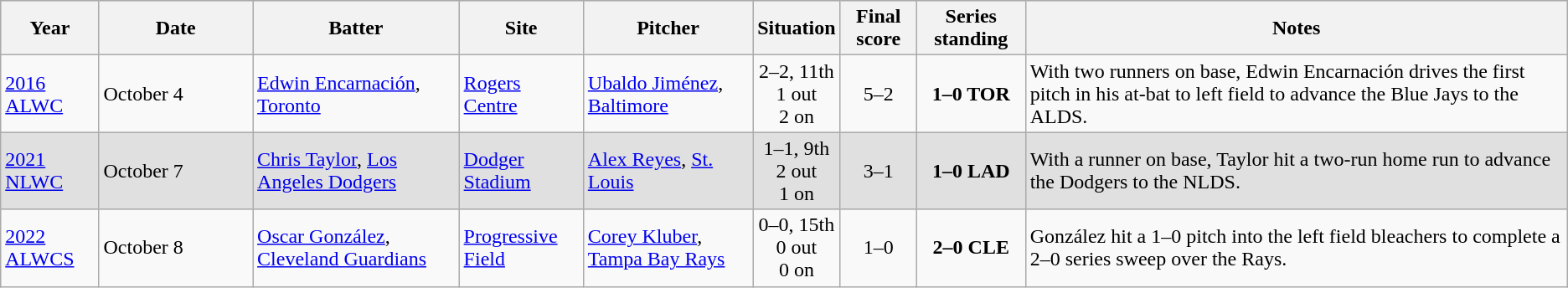<table class="wikitable">
<tr style="background:#e0e0e0;">
<th>Year</th>
<th width=115px>Date</th>
<th>Batter</th>
<th>Site</th>
<th>Pitcher</th>
<th>Situation</th>
<th>Final score</th>
<th>Series standing</th>
<th>Notes</th>
</tr>
<tr>
<td><a href='#'>2016 ALWC</a></td>
<td>October 4</td>
<td><a href='#'>Edwin Encarnación</a>, <a href='#'>Toronto</a></td>
<td><a href='#'>Rogers Centre</a></td>
<td><a href='#'>Ubaldo Jiménez</a>, <a href='#'>Baltimore</a></td>
<td style="text-align:center;">2–2, 11th<br>1 out<br>2 on</td>
<td style="text-align:center;">5–2</td>
<td style="text-align:center;"><strong>1–0 TOR</strong></td>
<td>With two runners on base, Edwin Encarnación drives the first pitch  in his at-bat to left field to advance the Blue Jays to the ALDS.</td>
</tr>
<tr style="background:#e0e0e0;">
<td><a href='#'>2021 NLWC</a></td>
<td>October 7</td>
<td><a href='#'>Chris Taylor</a>, <a href='#'>Los Angeles Dodgers</a></td>
<td><a href='#'>Dodger Stadium</a></td>
<td><a href='#'>Alex Reyes</a>, <a href='#'>St. Louis</a></td>
<td style="text-align:center;">1–1, 9th<br>2 out<br>1 on</td>
<td style="text-align:center;">3–1</td>
<td style="text-align:center;"><strong>1–0 LAD</strong></td>
<td>With a runner on base, Taylor hit a two-run home run to advance the Dodgers to the NLDS.</td>
</tr>
<tr>
<td><a href='#'>2022 ALWCS</a></td>
<td>October 8</td>
<td><a href='#'>Oscar González</a>, <a href='#'>Cleveland Guardians</a></td>
<td><a href='#'>Progressive Field</a></td>
<td><a href='#'>Corey Kluber</a>, <a href='#'>Tampa Bay Rays</a></td>
<td style="text-align:center;">0–0, 15th<br>0 out<br>0 on</td>
<td style="text-align:center;">1–0</td>
<td style="text-align:center;"><strong>2–0 CLE</strong></td>
<td>González hit a 1–0 pitch into the left field bleachers to complete a 2–0 series sweep over the Rays.</td>
</tr>
</table>
